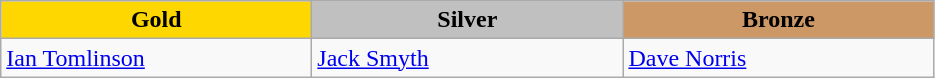<table class="wikitable" style="text-align:left">
<tr align="center">
<td width=200 bgcolor=gold><strong>Gold</strong></td>
<td width=200 bgcolor=silver><strong>Silver</strong></td>
<td width=200 bgcolor=CC9966><strong>Bronze</strong></td>
</tr>
<tr>
<td><a href='#'>Ian Tomlinson</a><br><em></em></td>
<td><a href='#'>Jack Smyth</a><br><em></em></td>
<td><a href='#'>Dave Norris</a><br><em></em></td>
</tr>
</table>
